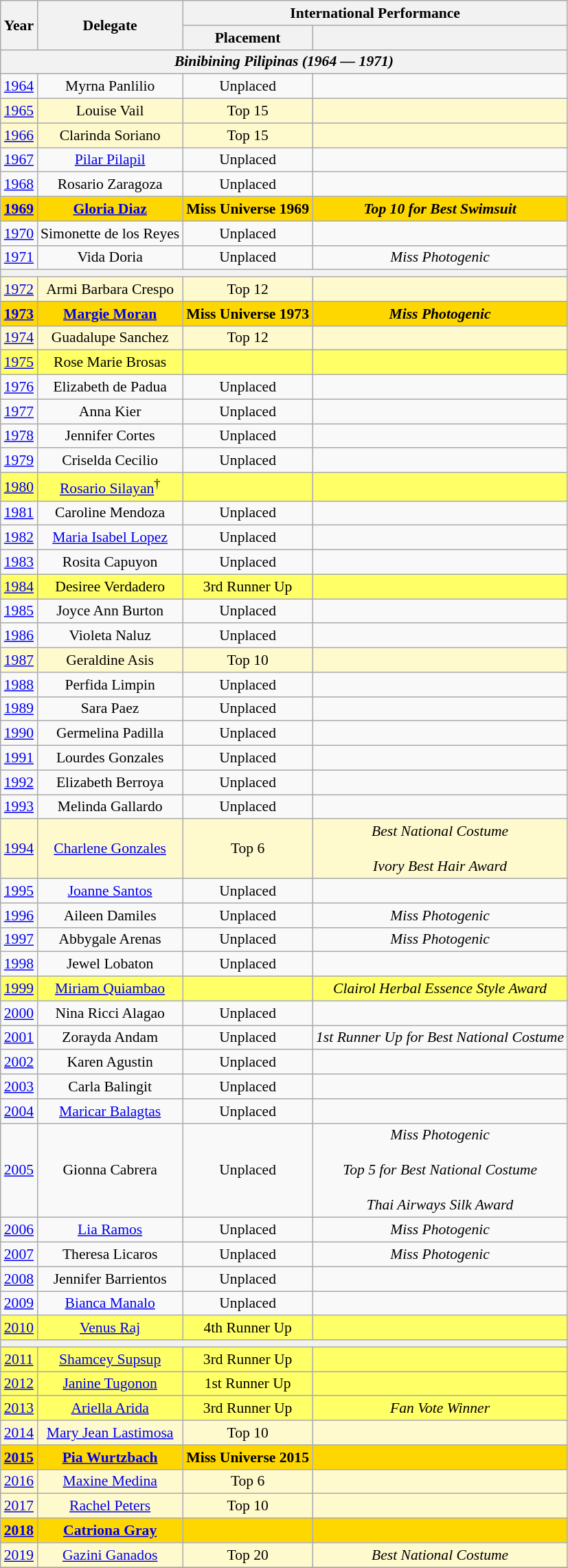<table class="wikitable" style="font-size: 90%; text-align:center">
<tr>
<th rowspan="2">Year</th>
<th rowspan="2">Delegate</th>
<th colspan="2">International Performance</th>
</tr>
<tr>
<th>Placement</th>
<th></th>
</tr>
<tr>
<th colspan="5"><em>Binibining Pilipinas (1964 — 1971)</em></th>
</tr>
<tr>
<td><a href='#'>1964</a></td>
<td>Myrna Panlilio</td>
<td>Unplaced</td>
<td></td>
</tr>
<tr style="background:#FFFACD;">
<td><a href='#'>1965</a></td>
<td>Louise Vail</td>
<td>Top 15</td>
<td></td>
</tr>
<tr style="background:#FFFACD;">
<td><a href='#'>1966</a></td>
<td>Clarinda Soriano</td>
<td>Top 15</td>
<td></td>
</tr>
<tr>
<td><a href='#'>1967</a></td>
<td><a href='#'>Pilar Pilapil</a></td>
<td>Unplaced</td>
<td></td>
</tr>
<tr>
<td><a href='#'>1968</a></td>
<td>Rosario Zaragoza</td>
<td>Unplaced</td>
<td></td>
</tr>
<tr style="background:Gold; font-weight:bold">
<td><a href='#'>1969</a></td>
<td><strong><a href='#'>Gloria Diaz</a></strong></td>
<td>Miss Universe 1969</td>
<td><em>Top 10 for Best Swimsuit</em></td>
</tr>
<tr>
<td><a href='#'>1970</a></td>
<td>Simonette de los Reyes</td>
<td>Unplaced</td>
<td></td>
</tr>
<tr>
<td><a href='#'>1971</a></td>
<td>Vida Doria</td>
<td>Unplaced</td>
<td><em>Miss Photogenic</em></td>
</tr>
<tr>
<th colspan="5"></th>
</tr>
<tr style="background:#FFFACD;">
<td><a href='#'>1972</a></td>
<td>Armi Barbara Crespo</td>
<td>Top 12</td>
<td></td>
</tr>
<tr style="background:Gold; font-weight:bold">
<td><a href='#'>1973</a></td>
<td><strong><a href='#'>Margie Moran</a></strong></td>
<td>Miss Universe 1973</td>
<td><em>Miss Photogenic</em></td>
</tr>
<tr style="background:#FFFACD;">
<td><a href='#'>1974</a></td>
<td>Guadalupe Sanchez</td>
<td>Top 12</td>
<td></td>
</tr>
<tr style="background:#FFFF66;">
<td><a href='#'>1975</a></td>
<td>Rose Marie Brosas</td>
<td></td>
<td></td>
</tr>
<tr>
<td><a href='#'>1976</a></td>
<td>Elizabeth de Padua</td>
<td>Unplaced</td>
<td></td>
</tr>
<tr>
<td><a href='#'>1977</a></td>
<td>Anna Kier</td>
<td>Unplaced</td>
<td></td>
</tr>
<tr>
<td><a href='#'>1978</a></td>
<td>Jennifer Cortes</td>
<td>Unplaced</td>
<td></td>
</tr>
<tr>
<td><a href='#'>1979</a></td>
<td>Criselda Cecilio</td>
<td>Unplaced</td>
<td></td>
</tr>
<tr style="background:#FFFF66;">
<td><a href='#'>1980</a></td>
<td><a href='#'>Rosario Silayan</a><sup>†</sup></td>
<td></td>
<td></td>
</tr>
<tr>
<td><a href='#'>1981</a></td>
<td>Caroline Mendoza</td>
<td>Unplaced</td>
<td></td>
</tr>
<tr>
<td><a href='#'>1982</a></td>
<td><a href='#'>Maria Isabel Lopez</a></td>
<td>Unplaced</td>
<td></td>
</tr>
<tr>
<td><a href='#'>1983</a></td>
<td>Rosita Capuyon</td>
<td>Unplaced</td>
<td></td>
</tr>
<tr style="background:#FFFF66;">
<td><a href='#'>1984</a></td>
<td>Desiree Verdadero</td>
<td>3rd Runner Up</td>
<td></td>
</tr>
<tr>
<td><a href='#'>1985</a></td>
<td>Joyce Ann Burton</td>
<td>Unplaced</td>
<td></td>
</tr>
<tr>
<td><a href='#'>1986</a></td>
<td>Violeta Naluz</td>
<td>Unplaced</td>
<td></td>
</tr>
<tr style="background:#FFFACD;">
<td><a href='#'>1987</a></td>
<td>Geraldine Asis</td>
<td>Top 10</td>
<td></td>
</tr>
<tr>
<td><a href='#'>1988</a></td>
<td>Perfida Limpin</td>
<td>Unplaced</td>
<td></td>
</tr>
<tr>
<td><a href='#'>1989</a></td>
<td>Sara Paez</td>
<td>Unplaced</td>
<td></td>
</tr>
<tr>
<td><a href='#'>1990</a></td>
<td>Germelina Padilla</td>
<td>Unplaced</td>
<td></td>
</tr>
<tr>
<td><a href='#'>1991</a></td>
<td>Lourdes Gonzales</td>
<td>Unplaced</td>
<td></td>
</tr>
<tr>
<td><a href='#'>1992</a></td>
<td>Elizabeth Berroya</td>
<td>Unplaced</td>
<td></td>
</tr>
<tr>
<td><a href='#'>1993</a></td>
<td>Melinda Gallardo</td>
<td>Unplaced</td>
<td></td>
</tr>
<tr style="background:#FFFACD;">
<td><a href='#'>1994</a></td>
<td><a href='#'>Charlene Gonzales</a></td>
<td>Top 6</td>
<td><em>Best National Costume</em><br><br><em>Ivory Best Hair Award</em></td>
</tr>
<tr>
<td><a href='#'>1995</a></td>
<td><a href='#'>Joanne Santos</a></td>
<td>Unplaced</td>
<td></td>
</tr>
<tr>
<td><a href='#'>1996</a></td>
<td>Aileen Damiles</td>
<td>Unplaced</td>
<td><em>Miss Photogenic</em></td>
</tr>
<tr>
<td><a href='#'>1997</a></td>
<td>Abbygale Arenas</td>
<td>Unplaced</td>
<td><em>Miss Photogenic</em></td>
</tr>
<tr>
<td><a href='#'>1998</a></td>
<td>Jewel Lobaton</td>
<td>Unplaced</td>
<td></td>
</tr>
<tr style="background:#FFFF66;">
<td><a href='#'>1999</a></td>
<td><a href='#'>Miriam Quiambao</a></td>
<td></td>
<td><em>Clairol Herbal Essence Style Award</em></td>
</tr>
<tr>
<td><a href='#'>2000</a></td>
<td>Nina Ricci Alagao</td>
<td>Unplaced</td>
<td></td>
</tr>
<tr>
<td><a href='#'>2001</a></td>
<td>Zorayda Andam</td>
<td>Unplaced</td>
<td><em>1st Runner Up for Best National Costume</em></td>
</tr>
<tr>
<td><a href='#'>2002</a></td>
<td>Karen Agustin</td>
<td>Unplaced</td>
<td></td>
</tr>
<tr>
<td><a href='#'>2003</a></td>
<td>Carla Balingit</td>
<td>Unplaced</td>
<td></td>
</tr>
<tr>
<td><a href='#'>2004</a></td>
<td><a href='#'>Maricar Balagtas</a></td>
<td>Unplaced</td>
<td></td>
</tr>
<tr>
<td><a href='#'>2005</a></td>
<td>Gionna Cabrera</td>
<td>Unplaced</td>
<td><em>Miss Photogenic</em><br><br><em>Top 5 for Best National Costume</em><br><br><em>Thai Airways Silk Award</em></td>
</tr>
<tr>
<td><a href='#'>2006</a></td>
<td><a href='#'>Lia Ramos</a></td>
<td>Unplaced</td>
<td><em>Miss Photogenic</em></td>
</tr>
<tr>
<td><a href='#'>2007</a></td>
<td>Theresa Licaros</td>
<td>Unplaced</td>
<td><em>Miss Photogenic</em></td>
</tr>
<tr>
<td><a href='#'>2008</a></td>
<td>Jennifer Barrientos</td>
<td>Unplaced</td>
<td></td>
</tr>
<tr>
<td><a href='#'>2009</a></td>
<td><a href='#'>Bianca Manalo</a></td>
<td>Unplaced</td>
<td></td>
</tr>
<tr style="background:#FFFF66;">
<td><a href='#'>2010</a></td>
<td><a href='#'>Venus Raj</a></td>
<td>4th Runner Up</td>
<td></td>
</tr>
<tr>
<th colspan="5"></th>
</tr>
<tr style="background:#FFFF66;">
<td><a href='#'>2011</a></td>
<td><a href='#'>Shamcey Supsup</a></td>
<td>3rd Runner Up</td>
<td></td>
</tr>
<tr style="background:#FFFF66;">
<td><a href='#'>2012</a></td>
<td><a href='#'>Janine Tugonon</a></td>
<td>1st Runner Up</td>
<td></td>
</tr>
<tr style="background:#FFFF66;">
<td><a href='#'>2013</a></td>
<td><a href='#'>Ariella Arida</a></td>
<td>3rd Runner Up</td>
<td><em>Fan Vote Winner</em></td>
</tr>
<tr style="background:#FFFACD;">
<td><a href='#'>2014</a></td>
<td><a href='#'>Mary Jean Lastimosa</a></td>
<td>Top 10</td>
<td></td>
</tr>
<tr style="background:gold; font-weight:bold">
<td><a href='#'>2015</a></td>
<td><a href='#'>Pia Wurtzbach</a></td>
<td>Miss Universe 2015</td>
<td></td>
</tr>
<tr style="background:#FFFACD;">
<td><a href='#'>2016</a></td>
<td><a href='#'>Maxine Medina</a></td>
<td>Top 6</td>
<td></td>
</tr>
<tr style="background:#FFFACD;">
<td><a href='#'>2017</a></td>
<td><a href='#'>Rachel Peters</a></td>
<td>Top 10</td>
<td></td>
</tr>
<tr style="background:gold; font-weight:bold">
<td><a href='#'>2018</a></td>
<td><a href='#'>Catriona Gray</a></td>
<td></td>
<td></td>
</tr>
<tr style="background:#FFFACD;">
<td><a href='#'>2019</a></td>
<td><a href='#'>Gazini Ganados</a></td>
<td>Top 20</td>
<td><em>Best National Costume</em></td>
</tr>
<tr>
</tr>
</table>
